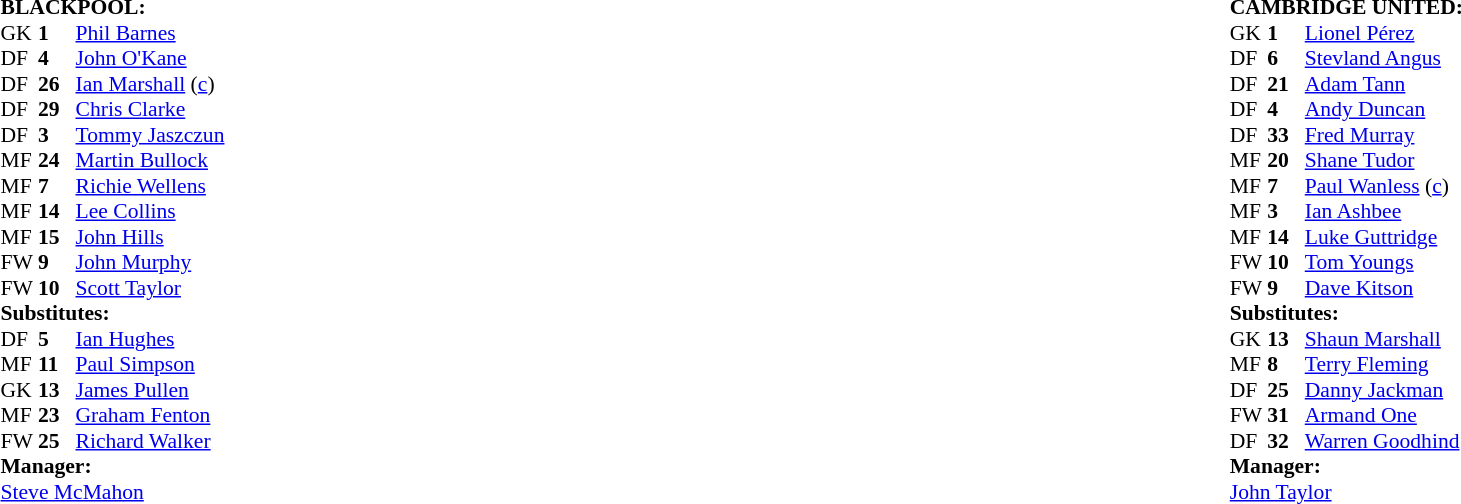<table width="100%">
<tr>
<td valign="top" width="50%"><br><table style="font-size: 90%" cellspacing="0" cellpadding="0">
<tr>
<td colspan="4"><strong>BLACKPOOL:</strong></td>
</tr>
<tr>
<th width="25"></th>
<th width="25"></th>
<th width="200"></th>
<th></th>
</tr>
<tr>
<td>GK</td>
<td><strong>1</strong></td>
<td><a href='#'>Phil Barnes</a></td>
</tr>
<tr>
<td>DF</td>
<td><strong>4</strong></td>
<td><a href='#'>John O'Kane</a></td>
<td></td>
</tr>
<tr>
<td>DF</td>
<td><strong>26</strong></td>
<td><a href='#'>Ian Marshall</a> (<a href='#'>c</a>)</td>
<td></td>
</tr>
<tr>
<td>DF</td>
<td><strong>29</strong></td>
<td><a href='#'>Chris Clarke</a></td>
</tr>
<tr>
<td>DF</td>
<td><strong>3</strong></td>
<td><a href='#'>Tommy Jaszczun</a></td>
<td></td>
</tr>
<tr>
<td>MF</td>
<td><strong>24</strong></td>
<td><a href='#'>Martin Bullock</a></td>
</tr>
<tr>
<td>MF</td>
<td><strong>7</strong></td>
<td><a href='#'>Richie Wellens</a></td>
<td></td>
</tr>
<tr>
<td>MF</td>
<td><strong>14</strong></td>
<td><a href='#'>Lee Collins</a></td>
</tr>
<tr>
<td>MF</td>
<td><strong>15</strong></td>
<td><a href='#'>John Hills</a></td>
</tr>
<tr>
<td>FW</td>
<td><strong>9</strong></td>
<td><a href='#'>John Murphy</a></td>
</tr>
<tr>
<td>FW</td>
<td><strong>10</strong></td>
<td><a href='#'>Scott Taylor</a></td>
<td></td>
</tr>
<tr>
<td colspan=3><strong>Substitutes:</strong></td>
</tr>
<tr>
<td>DF</td>
<td><strong>5</strong></td>
<td><a href='#'>Ian Hughes</a></td>
<td></td>
</tr>
<tr>
<td>MF</td>
<td><strong>11</strong></td>
<td><a href='#'>Paul Simpson</a></td>
<td></td>
</tr>
<tr>
<td>GK</td>
<td><strong>13</strong></td>
<td><a href='#'>James Pullen</a></td>
</tr>
<tr>
<td>MF</td>
<td><strong>23</strong></td>
<td><a href='#'>Graham Fenton</a></td>
</tr>
<tr>
<td>FW</td>
<td><strong>25</strong></td>
<td><a href='#'>Richard Walker</a></td>
<td></td>
</tr>
<tr>
<td colspan=4><strong>Manager:</strong></td>
</tr>
<tr>
<td colspan="4"><a href='#'>Steve McMahon</a></td>
</tr>
</table>
</td>
<td valign="top" width="50%"><br><table style="font-size: 90%" cellspacing="0" cellpadding="0" align="center">
<tr>
<td colspan="4"><strong>CAMBRIDGE UNITED:</strong></td>
</tr>
<tr>
<th width="25"></th>
<th width="25"></th>
<th width="200"></th>
<th></th>
</tr>
<tr>
</tr>
<tr>
<td>GK</td>
<td><strong>1</strong></td>
<td><a href='#'>Lionel Pérez</a></td>
</tr>
<tr>
<td>DF</td>
<td><strong>6</strong></td>
<td><a href='#'>Stevland Angus</a></td>
<td></td>
</tr>
<tr>
<td>DF</td>
<td><strong>21</strong></td>
<td><a href='#'>Adam Tann</a></td>
</tr>
<tr>
<td>DF</td>
<td><strong>4</strong></td>
<td><a href='#'>Andy Duncan</a></td>
</tr>
<tr>
<td>DF</td>
<td><strong>33</strong></td>
<td><a href='#'>Fred Murray</a></td>
</tr>
<tr>
<td>MF</td>
<td><strong>20</strong></td>
<td><a href='#'>Shane Tudor</a></td>
<td></td>
</tr>
<tr>
<td>MF</td>
<td><strong>7</strong></td>
<td><a href='#'>Paul Wanless</a> (<a href='#'>c</a>)</td>
</tr>
<tr>
<td>MF</td>
<td><strong>3</strong></td>
<td><a href='#'>Ian Ashbee</a></td>
</tr>
<tr>
<td>MF</td>
<td><strong>14</strong></td>
<td><a href='#'>Luke Guttridge</a></td>
<td></td>
</tr>
<tr>
<td>FW</td>
<td><strong>10</strong></td>
<td><a href='#'>Tom Youngs</a></td>
</tr>
<tr>
<td>FW</td>
<td><strong>9</strong></td>
<td><a href='#'>Dave Kitson</a></td>
<td></td>
</tr>
<tr>
<td colspan=4><strong>Substitutes:</strong></td>
</tr>
<tr>
<td>GK</td>
<td><strong>13</strong></td>
<td><a href='#'>Shaun Marshall</a></td>
</tr>
<tr>
<td>MF</td>
<td><strong>8</strong></td>
<td><a href='#'>Terry Fleming</a></td>
</tr>
<tr>
<td>DF</td>
<td><strong>25</strong></td>
<td><a href='#'>Danny Jackman</a></td>
<td></td>
</tr>
<tr>
<td>FW</td>
<td><strong>31</strong></td>
<td><a href='#'>Armand One</a></td>
<td></td>
</tr>
<tr>
<td>DF</td>
<td><strong>32</strong></td>
<td><a href='#'>Warren Goodhind</a></td>
<td></td>
</tr>
<tr>
<td colspan=4><strong>Manager:</strong></td>
</tr>
<tr>
<td colspan="4"><a href='#'>John Taylor</a></td>
</tr>
</table>
</td>
</tr>
</table>
